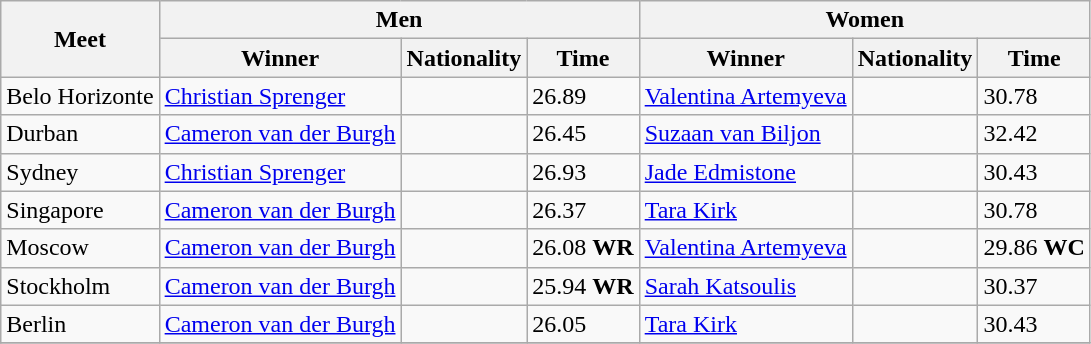<table class="wikitable">
<tr>
<th rowspan="2">Meet</th>
<th colspan="3">Men</th>
<th colspan="3">Women</th>
</tr>
<tr>
<th>Winner</th>
<th>Nationality</th>
<th>Time</th>
<th>Winner</th>
<th>Nationality</th>
<th>Time</th>
</tr>
<tr>
<td>Belo Horizonte</td>
<td><a href='#'>Christian Sprenger</a></td>
<td></td>
<td>26.89</td>
<td><a href='#'>Valentina Artemyeva</a></td>
<td></td>
<td>30.78</td>
</tr>
<tr>
<td>Durban</td>
<td><a href='#'>Cameron van der Burgh</a></td>
<td></td>
<td>26.45</td>
<td><a href='#'>Suzaan van Biljon</a></td>
<td></td>
<td>32.42</td>
</tr>
<tr>
<td>Sydney</td>
<td><a href='#'>Christian Sprenger</a></td>
<td></td>
<td>26.93</td>
<td><a href='#'>Jade Edmistone</a></td>
<td></td>
<td>30.43</td>
</tr>
<tr>
<td>Singapore</td>
<td><a href='#'>Cameron van der Burgh</a></td>
<td></td>
<td>26.37</td>
<td><a href='#'>Tara Kirk</a></td>
<td></td>
<td>30.78</td>
</tr>
<tr>
<td>Moscow</td>
<td><a href='#'>Cameron van der Burgh</a></td>
<td></td>
<td>26.08 <strong>WR</strong></td>
<td><a href='#'>Valentina Artemyeva</a></td>
<td></td>
<td>29.86 <strong>WC</strong></td>
</tr>
<tr>
<td>Stockholm</td>
<td><a href='#'>Cameron van der Burgh</a></td>
<td></td>
<td>25.94 <strong>WR</strong></td>
<td><a href='#'>Sarah Katsoulis</a></td>
<td></td>
<td>30.37</td>
</tr>
<tr>
<td>Berlin</td>
<td><a href='#'>Cameron van der Burgh</a></td>
<td></td>
<td>26.05</td>
<td><a href='#'>Tara Kirk</a></td>
<td></td>
<td>30.43</td>
</tr>
<tr>
</tr>
</table>
